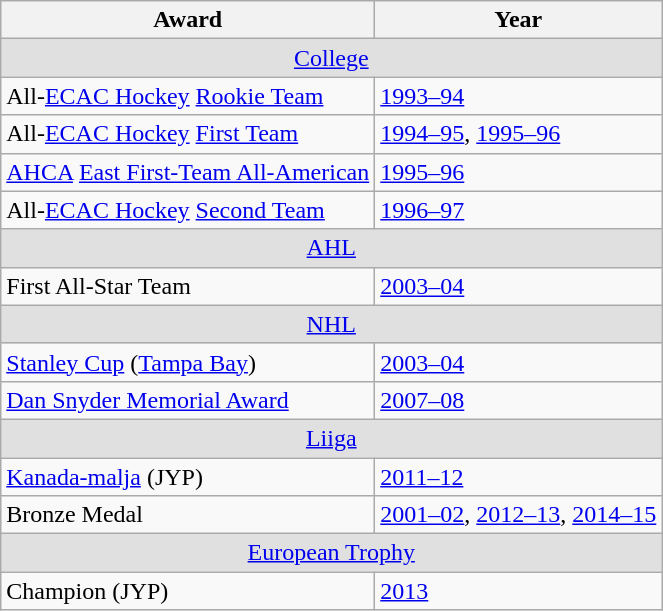<table class="wikitable">
<tr>
<th>Award</th>
<th>Year</th>
</tr>
<tr ALIGN="center" bgcolor="#e0e0e0">
<td colspan="3"><a href='#'>College</a></td>
</tr>
<tr>
<td>All-<a href='#'>ECAC Hockey</a> <a href='#'>Rookie Team</a></td>
<td><a href='#'>1993–94</a></td>
</tr>
<tr>
<td>All-<a href='#'>ECAC Hockey</a> <a href='#'>First Team</a></td>
<td><a href='#'>1994–95</a>, <a href='#'>1995–96</a></td>
</tr>
<tr>
<td><a href='#'>AHCA</a> <a href='#'>East First-Team All-American</a></td>
<td><a href='#'>1995–96</a></td>
</tr>
<tr>
<td>All-<a href='#'>ECAC Hockey</a> <a href='#'>Second Team</a></td>
<td><a href='#'>1996–97</a></td>
</tr>
<tr ALIGN="center" bgcolor="#e0e0e0">
<td colspan="3"><a href='#'>AHL</a></td>
</tr>
<tr>
<td>First All-Star Team</td>
<td><a href='#'>2003–04</a></td>
</tr>
<tr ALIGN="center" bgcolor="#e0e0e0">
<td colspan="3"><a href='#'>NHL</a></td>
</tr>
<tr>
<td><a href='#'>Stanley Cup</a> (<a href='#'>Tampa Bay</a>)</td>
<td><a href='#'>2003–04</a></td>
</tr>
<tr>
<td><a href='#'>Dan Snyder Memorial Award</a></td>
<td><a href='#'>2007–08</a></td>
</tr>
<tr ALIGN="center" bgcolor="#e0e0e0">
<td colspan="3"><a href='#'>Liiga</a></td>
</tr>
<tr>
<td> <a href='#'>Kanada-malja</a> (JYP)</td>
<td><a href='#'>2011–12</a></td>
</tr>
<tr>
<td> Bronze Medal</td>
<td><a href='#'>2001–02</a>, <a href='#'>2012–13</a>, <a href='#'>2014–15</a></td>
</tr>
<tr ALIGN="center" bgcolor="#e0e0e0">
<td colspan="3"><a href='#'>European Trophy</a></td>
</tr>
<tr>
<td> Champion (JYP)</td>
<td><a href='#'>2013</a></td>
</tr>
</table>
